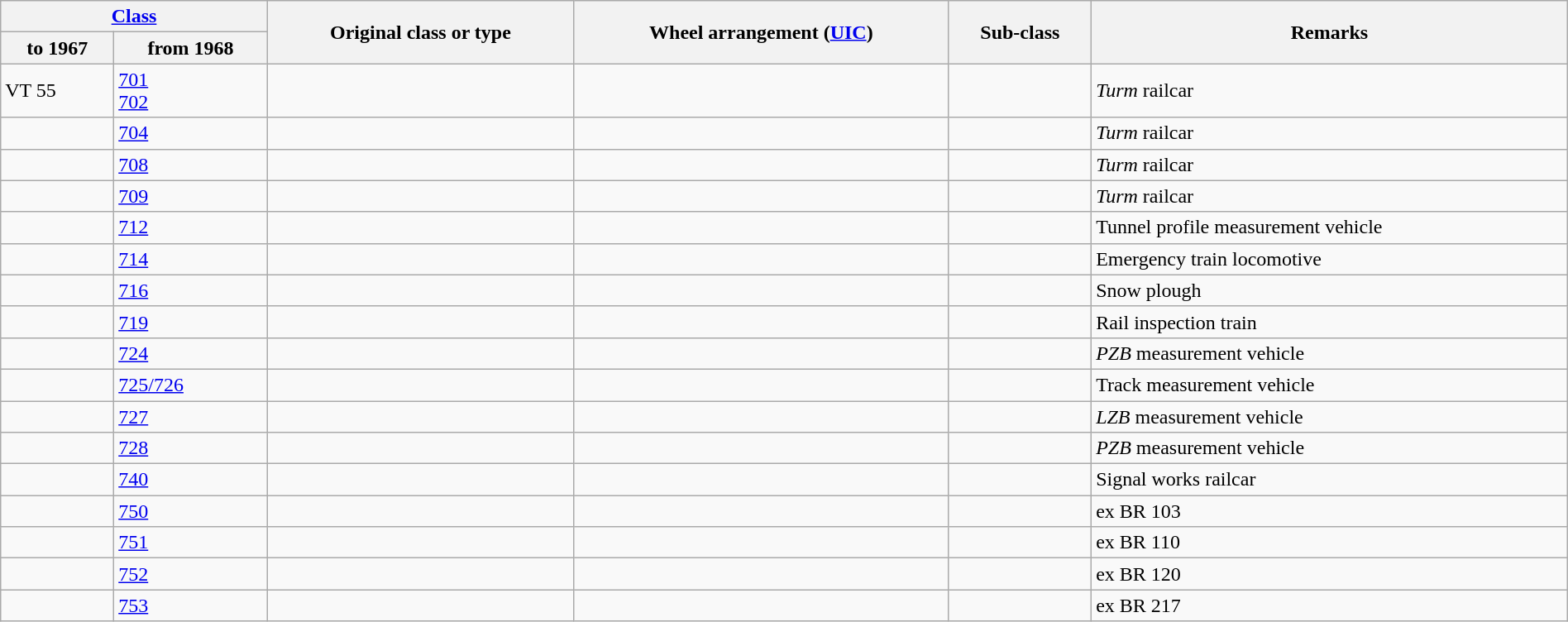<table class="wikitable"  width="100%">
<tr>
<th colspan="2"><a href='#'>Class</a></th>
<th rowspan="2">Original class or type</th>
<th rowspan="2">Wheel arrangement (<a href='#'>UIC</a>)</th>
<th rowspan="2">Sub-class</th>
<th rowspan="2">Remarks</th>
</tr>
<tr>
<th>to 1967</th>
<th>from 1968</th>
</tr>
<tr>
<td>VT 55</td>
<td><a href='#'>701</a> <br> <a href='#'>702</a></td>
<td></td>
<td></td>
<td></td>
<td><em>Turm</em> railcar</td>
</tr>
<tr>
<td></td>
<td><a href='#'>704</a></td>
<td></td>
<td></td>
<td></td>
<td><em>Turm</em> railcar</td>
</tr>
<tr>
<td></td>
<td><a href='#'>708</a></td>
<td></td>
<td></td>
<td></td>
<td><em>Turm</em> railcar</td>
</tr>
<tr>
<td></td>
<td><a href='#'>709</a></td>
<td></td>
<td></td>
<td></td>
<td><em>Turm</em> railcar</td>
</tr>
<tr>
<td></td>
<td><a href='#'>712</a></td>
<td></td>
<td></td>
<td></td>
<td>Tunnel profile measurement vehicle</td>
</tr>
<tr>
<td></td>
<td><a href='#'>714</a></td>
<td></td>
<td></td>
<td></td>
<td>Emergency train locomotive</td>
</tr>
<tr>
<td></td>
<td><a href='#'>716</a></td>
<td></td>
<td></td>
<td></td>
<td>Snow plough</td>
</tr>
<tr>
<td></td>
<td><a href='#'>719</a></td>
<td></td>
<td></td>
<td></td>
<td>Rail inspection train</td>
</tr>
<tr>
<td></td>
<td><a href='#'>724</a></td>
<td></td>
<td></td>
<td></td>
<td><em>PZB</em> measurement vehicle</td>
</tr>
<tr>
<td></td>
<td><a href='#'>725/726</a></td>
<td></td>
<td></td>
<td></td>
<td>Track measurement vehicle</td>
</tr>
<tr>
<td></td>
<td><a href='#'>727</a></td>
<td></td>
<td></td>
<td></td>
<td><em>LZB</em> measurement vehicle</td>
</tr>
<tr>
<td></td>
<td><a href='#'>728</a></td>
<td></td>
<td></td>
<td></td>
<td><em>PZB</em> measurement vehicle</td>
</tr>
<tr>
<td></td>
<td><a href='#'>740</a></td>
<td></td>
<td></td>
<td></td>
<td>Signal works railcar</td>
</tr>
<tr>
<td></td>
<td><a href='#'>750</a></td>
<td></td>
<td></td>
<td></td>
<td>ex BR 103</td>
</tr>
<tr>
<td></td>
<td><a href='#'>751</a></td>
<td></td>
<td></td>
<td></td>
<td>ex BR 110</td>
</tr>
<tr>
<td></td>
<td><a href='#'>752</a></td>
<td></td>
<td></td>
<td></td>
<td>ex BR 120</td>
</tr>
<tr>
<td></td>
<td><a href='#'>753</a></td>
<td></td>
<td></td>
<td></td>
<td>ex BR 217</td>
</tr>
</table>
